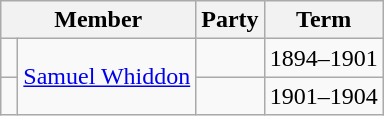<table class="wikitable">
<tr>
<th colspan="2">Member</th>
<th>Party</th>
<th>Term</th>
</tr>
<tr>
<td> </td>
<td rowspan="2"><a href='#'>Samuel Whiddon</a></td>
<td></td>
<td>1894–1901</td>
</tr>
<tr>
<td> </td>
<td></td>
<td>1901–1904</td>
</tr>
</table>
